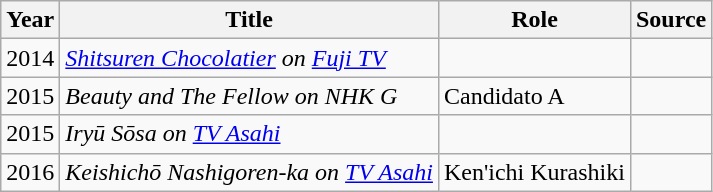<table class="wikitable sortable">
<tr>
<th>Year</th>
<th>Title</th>
<th>Role</th>
<th class="unsortable">Source</th>
</tr>
<tr>
<td>2014</td>
<td><em><a href='#'>Shitsuren Chocolatier</a> on <a href='#'>Fuji TV</a></em></td>
<td></td>
<td></td>
</tr>
<tr>
<td>2015</td>
<td><em>Beauty and The Fellow on NHK G</em></td>
<td>Candidato A</td>
<td></td>
</tr>
<tr>
<td>2015</td>
<td><em>Iryū Sōsa on <a href='#'>TV Asahi</a></em></td>
<td></td>
<td></td>
</tr>
<tr>
<td>2016</td>
<td><em>Keishichō Nashigoren-ka on <a href='#'>TV Asahi</a></em></td>
<td>Ken'ichi Kurashiki</td>
<td></td>
</tr>
</table>
